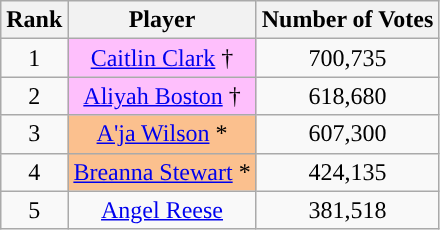<table class="wikitable" style="text-align:center">
<tr>
<th>Rank</th>
<th>Player</th>
<th>Number of Votes</th>
</tr>
<tr>
<td>1</td>
<td style="background:#febffc;"><a href='#'>Caitlin Clark</a> †</td>
<td>700,735</td>
</tr>
<tr>
<td>2</td>
<td style="background:#febffc;"><a href='#'>Aliyah Boston</a> †</td>
<td>618,680</td>
</tr>
<tr>
<td>3</td>
<td style="background:#fbc08e;"><a href='#'>A'ja Wilson</a> *</td>
<td>607,300</td>
</tr>
<tr>
<td>4</td>
<td style="background:#fbc08e;"><a href='#'>Breanna Stewart</a> *</td>
<td>424,135</td>
</tr>
<tr>
<td>5</td>
<td><a href='#'>Angel Reese</a></td>
<td>381,518</td>
</tr>
</table>
